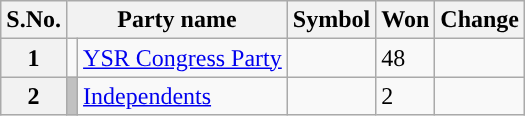<table CLASS="sortable wikitable">
<tr>
<th>S.No.</th>
<th colspan=2>Party name</th>
<th>Symbol</th>
<th>Won</th>
<th>Change</th>
</tr>
<tr>
<th>1</th>
<td></td>
<td><a href='#'>YSR Congress Party</a></td>
<td></td>
<td>48</td>
<td></td>
</tr>
<tr>
<th>2</th>
<td bgcolor=#C1C1C1></td>
<td><a href='#'>Independents</a></td>
<td></td>
<td>2</td>
<td></td>
</tr>
</table>
